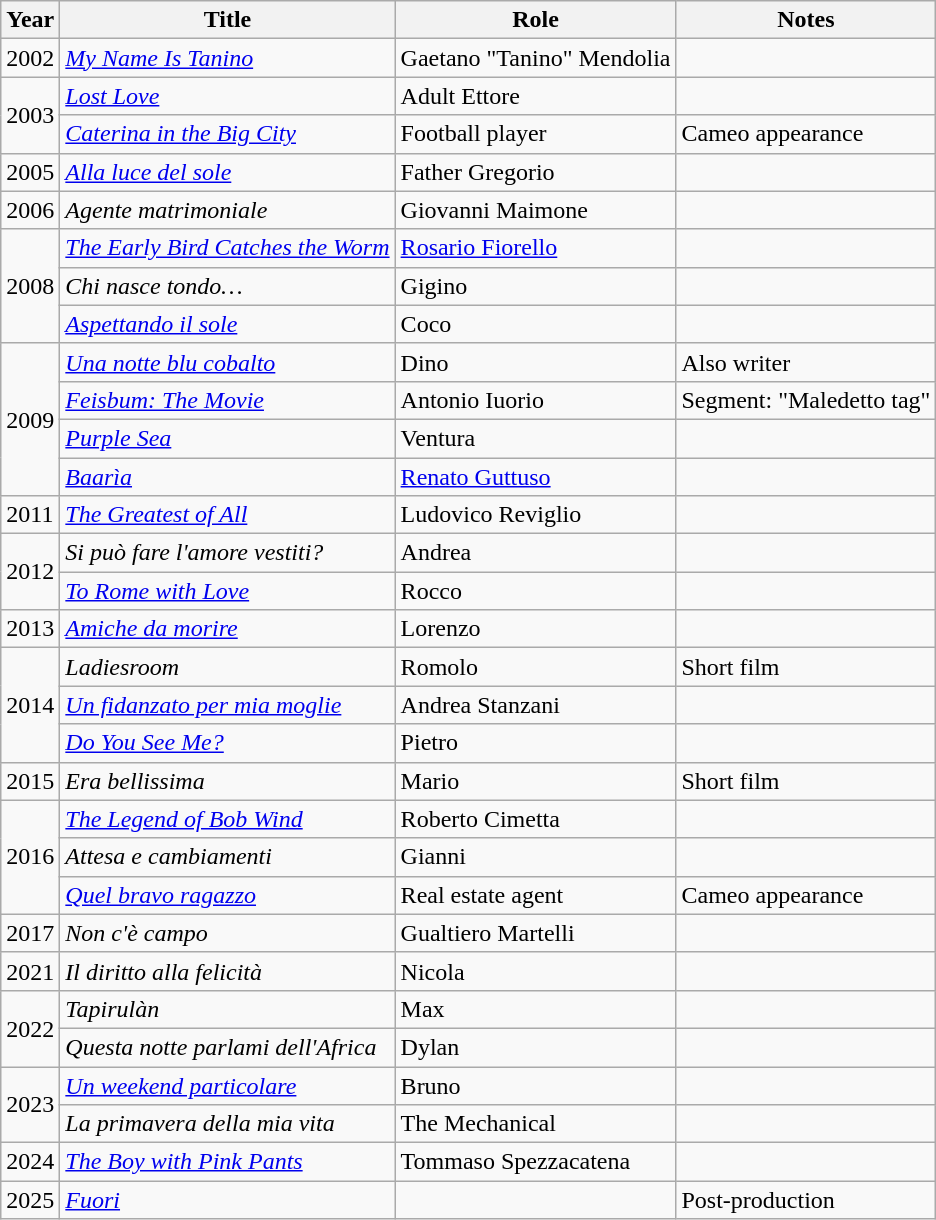<table class="wikitable plainrowheaders sortable">
<tr>
<th scope="col">Year</th>
<th scope="col">Title</th>
<th scope="col">Role</th>
<th scope="col" class="unsortable">Notes</th>
</tr>
<tr>
<td>2002</td>
<td><em><a href='#'>My Name Is Tanino</a></em></td>
<td>Gaetano "Tanino" Mendolia</td>
<td></td>
</tr>
<tr>
<td rowspan=2>2003</td>
<td><em><a href='#'>Lost Love</a></em></td>
<td>Adult Ettore</td>
<td></td>
</tr>
<tr>
<td><em><a href='#'>Caterina in the Big City</a></em></td>
<td>Football player</td>
<td>Cameo appearance</td>
</tr>
<tr>
<td>2005</td>
<td><em><a href='#'>Alla luce del sole</a></em></td>
<td>Father Gregorio</td>
<td></td>
</tr>
<tr>
<td>2006</td>
<td><em>Agente matrimoniale</em></td>
<td>Giovanni Maimone</td>
<td></td>
</tr>
<tr>
<td rowspan=3>2008</td>
<td><em><a href='#'>The Early Bird Catches the Worm</a></em></td>
<td><a href='#'>Rosario Fiorello</a></td>
<td></td>
</tr>
<tr>
<td><em>Chi nasce tondo…</em></td>
<td>Gigino</td>
<td></td>
</tr>
<tr>
<td><em><a href='#'>Aspettando il sole</a></em></td>
<td>Coco</td>
<td></td>
</tr>
<tr>
<td rowspan=4>2009</td>
<td><em><a href='#'>Una notte blu cobalto</a></em></td>
<td>Dino</td>
<td>Also writer</td>
</tr>
<tr>
<td><em><a href='#'>Feisbum: The Movie</a></em></td>
<td>Antonio Iuorio</td>
<td>Segment: "Maledetto tag"</td>
</tr>
<tr>
<td><em><a href='#'>Purple Sea</a></em></td>
<td>Ventura</td>
<td></td>
</tr>
<tr>
<td><em><a href='#'>Baarìa</a></em></td>
<td><a href='#'>Renato Guttuso</a></td>
<td></td>
</tr>
<tr>
<td>2011</td>
<td><em><a href='#'>The Greatest of All</a></em></td>
<td>Ludovico Reviglio</td>
<td></td>
</tr>
<tr>
<td rowspan=2>2012</td>
<td><em>Si può fare l'amore vestiti?</em></td>
<td>Andrea</td>
<td></td>
</tr>
<tr>
<td><em><a href='#'>To Rome with Love</a></em></td>
<td>Rocco</td>
<td></td>
</tr>
<tr>
<td>2013</td>
<td><em><a href='#'>Amiche da morire</a></em></td>
<td>Lorenzo</td>
<td></td>
</tr>
<tr>
<td rowspan=3>2014</td>
<td><em>Ladiesroom</em></td>
<td>Romolo</td>
<td>Short film</td>
</tr>
<tr>
<td><em><a href='#'>Un fidanzato per mia moglie</a></em></td>
<td>Andrea Stanzani</td>
<td></td>
</tr>
<tr>
<td><em><a href='#'>Do You See Me?</a></em></td>
<td>Pietro</td>
<td></td>
</tr>
<tr>
<td>2015</td>
<td><em>Era bellissima</em></td>
<td>Mario</td>
<td>Short film</td>
</tr>
<tr>
<td rowspan=3>2016</td>
<td><em><a href='#'>The Legend of Bob Wind</a></em></td>
<td>Roberto Cimetta</td>
<td></td>
</tr>
<tr>
<td><em>Attesa e cambiamenti</em></td>
<td>Gianni</td>
<td></td>
</tr>
<tr>
<td><em><a href='#'>Quel bravo ragazzo</a></em></td>
<td>Real estate agent</td>
<td>Cameo appearance</td>
</tr>
<tr>
<td>2017</td>
<td><em>Non c'è campo</em></td>
<td>Gualtiero Martelli</td>
<td></td>
</tr>
<tr>
<td>2021</td>
<td><em>Il diritto alla felicità</em></td>
<td>Nicola</td>
<td></td>
</tr>
<tr>
<td rowspan=2>2022</td>
<td><em>Tapirulàn</em></td>
<td>Max</td>
<td></td>
</tr>
<tr>
<td><em>Questa notte parlami dell'Africa</em></td>
<td>Dylan</td>
<td></td>
</tr>
<tr>
<td rowspan=2>2023</td>
<td><em><a href='#'>Un weekend particolare</a></em></td>
<td>Bruno</td>
<td></td>
</tr>
<tr>
<td><em>La primavera della mia vita</em></td>
<td>The Mechanical</td>
<td></td>
</tr>
<tr>
<td>2024</td>
<td><em><a href='#'>The Boy with Pink Pants</a></em></td>
<td>Tommaso Spezzacatena</td>
<td></td>
</tr>
<tr>
<td>2025</td>
<td><em><a href='#'>Fuori</a></em></td>
<td></td>
<td>Post-production</td>
</tr>
</table>
